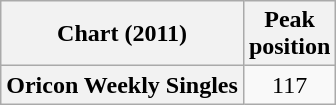<table class="wikitable sortable plainrowheaders">
<tr>
<th scope="col">Chart (2011)</th>
<th scope="col">Peak<br>position</th>
</tr>
<tr>
<th scope="row">Oricon Weekly Singles</th>
<td align="center">117</td>
</tr>
</table>
